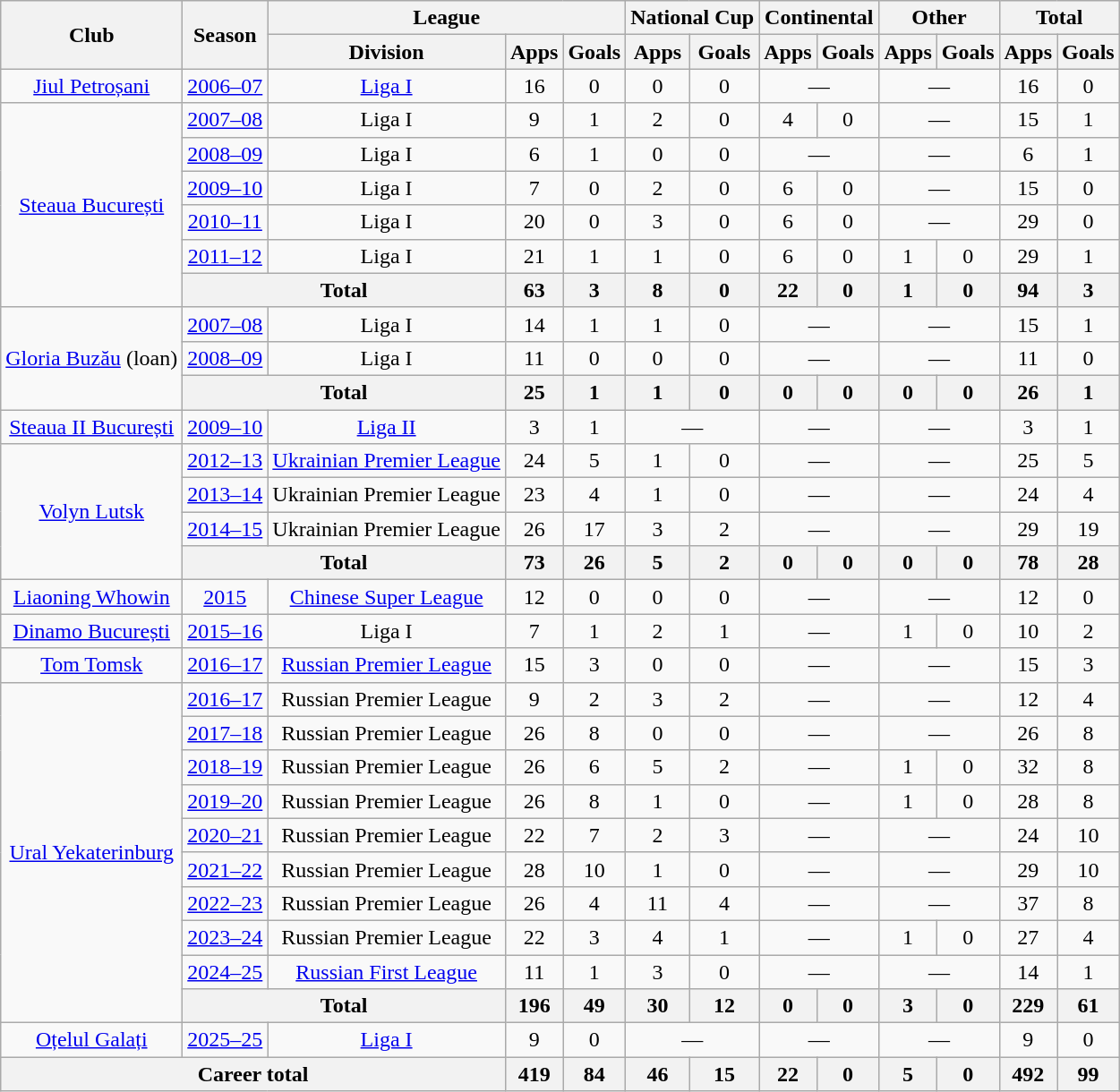<table class="wikitable" style="text-align:center">
<tr>
<th rowspan="2">Club</th>
<th rowspan="2">Season</th>
<th colspan="3">League</th>
<th colspan="2">National Cup</th>
<th colspan="2">Continental</th>
<th colspan="2">Other</th>
<th colspan="3">Total</th>
</tr>
<tr>
<th>Division</th>
<th>Apps</th>
<th>Goals</th>
<th>Apps</th>
<th>Goals</th>
<th>Apps</th>
<th>Goals</th>
<th>Apps</th>
<th>Goals</th>
<th>Apps</th>
<th>Goals</th>
</tr>
<tr>
<td><a href='#'>Jiul Petroșani</a></td>
<td><a href='#'>2006–07</a></td>
<td><a href='#'>Liga I</a></td>
<td>16</td>
<td>0</td>
<td>0</td>
<td>0</td>
<td colspan=2>—</td>
<td colspan=2>—</td>
<td>16</td>
<td>0</td>
</tr>
<tr>
<td rowspan=6><a href='#'>Steaua București</a></td>
<td><a href='#'>2007–08</a></td>
<td>Liga I</td>
<td>9</td>
<td>1</td>
<td>2</td>
<td>0</td>
<td>4</td>
<td>0</td>
<td colspan=2>—</td>
<td>15</td>
<td>1</td>
</tr>
<tr>
<td><a href='#'>2008–09</a></td>
<td>Liga I</td>
<td>6</td>
<td>1</td>
<td>0</td>
<td>0</td>
<td colspan=2>—</td>
<td colspan=2>—</td>
<td>6</td>
<td>1</td>
</tr>
<tr>
<td><a href='#'>2009–10</a></td>
<td>Liga I</td>
<td>7</td>
<td>0</td>
<td>2</td>
<td>0</td>
<td>6</td>
<td>0</td>
<td colspan=2>—</td>
<td>15</td>
<td>0</td>
</tr>
<tr>
<td><a href='#'>2010–11</a></td>
<td>Liga I</td>
<td>20</td>
<td>0</td>
<td>3</td>
<td>0</td>
<td>6</td>
<td>0</td>
<td colspan=2>—</td>
<td>29</td>
<td>0</td>
</tr>
<tr>
<td><a href='#'>2011–12</a></td>
<td>Liga I</td>
<td>21</td>
<td>1</td>
<td>1</td>
<td>0</td>
<td>6</td>
<td>0</td>
<td>1</td>
<td>0</td>
<td>29</td>
<td>1</td>
</tr>
<tr>
<th colspan=2>Total</th>
<th>63</th>
<th>3</th>
<th>8</th>
<th>0</th>
<th>22</th>
<th>0</th>
<th>1</th>
<th>0</th>
<th>94</th>
<th>3</th>
</tr>
<tr>
<td rowspan=3><a href='#'>Gloria Buzău</a> (loan)</td>
<td><a href='#'>2007–08</a></td>
<td>Liga I</td>
<td>14</td>
<td>1</td>
<td>1</td>
<td>0</td>
<td colspan=2>—</td>
<td colspan=2>—</td>
<td>15</td>
<td>1</td>
</tr>
<tr>
<td><a href='#'>2008–09</a></td>
<td>Liga I</td>
<td>11</td>
<td>0</td>
<td>0</td>
<td>0</td>
<td colspan=2>—</td>
<td colspan=2>—</td>
<td>11</td>
<td>0</td>
</tr>
<tr>
<th colspan=2>Total</th>
<th>25</th>
<th>1</th>
<th>1</th>
<th>0</th>
<th>0</th>
<th>0</th>
<th>0</th>
<th>0</th>
<th>26</th>
<th>1</th>
</tr>
<tr>
<td><a href='#'>Steaua II București</a></td>
<td><a href='#'>2009–10</a></td>
<td><a href='#'>Liga II</a></td>
<td>3</td>
<td>1</td>
<td colspan=2>—</td>
<td colspan=2>—</td>
<td colspan=2>—</td>
<td>3</td>
<td>1</td>
</tr>
<tr>
<td rowspan=4><a href='#'>Volyn Lutsk</a></td>
<td><a href='#'>2012–13</a></td>
<td><a href='#'>Ukrainian Premier League</a></td>
<td>24</td>
<td>5</td>
<td>1</td>
<td>0</td>
<td colspan=2>—</td>
<td colspan=2>—</td>
<td>25</td>
<td>5</td>
</tr>
<tr>
<td><a href='#'>2013–14</a></td>
<td>Ukrainian Premier League</td>
<td>23</td>
<td>4</td>
<td>1</td>
<td>0</td>
<td colspan=2>—</td>
<td colspan=2>—</td>
<td>24</td>
<td>4</td>
</tr>
<tr>
<td><a href='#'>2014–15</a></td>
<td>Ukrainian Premier League</td>
<td>26</td>
<td>17</td>
<td>3</td>
<td>2</td>
<td colspan=2>—</td>
<td colspan=2>—</td>
<td>29</td>
<td>19</td>
</tr>
<tr>
<th colspan=2>Total</th>
<th>73</th>
<th>26</th>
<th>5</th>
<th>2</th>
<th>0</th>
<th>0</th>
<th>0</th>
<th>0</th>
<th>78</th>
<th>28</th>
</tr>
<tr>
<td><a href='#'>Liaoning Whowin</a></td>
<td><a href='#'>2015</a></td>
<td><a href='#'>Chinese Super League</a></td>
<td>12</td>
<td>0</td>
<td>0</td>
<td>0</td>
<td colspan=2>—</td>
<td colspan=2>—</td>
<td>12</td>
<td>0</td>
</tr>
<tr>
<td><a href='#'>Dinamo București</a></td>
<td><a href='#'>2015–16</a></td>
<td>Liga I</td>
<td>7</td>
<td>1</td>
<td>2</td>
<td>1</td>
<td colspan=2>—</td>
<td>1</td>
<td>0</td>
<td>10</td>
<td>2</td>
</tr>
<tr>
<td><a href='#'>Tom Tomsk</a></td>
<td><a href='#'>2016–17</a></td>
<td><a href='#'>Russian Premier League</a></td>
<td>15</td>
<td>3</td>
<td>0</td>
<td>0</td>
<td colspan=2>—</td>
<td colspan=2>—</td>
<td>15</td>
<td>3</td>
</tr>
<tr>
<td rowspan="10"><a href='#'>Ural Yekaterinburg</a></td>
<td><a href='#'>2016–17</a></td>
<td>Russian Premier League</td>
<td>9</td>
<td>2</td>
<td>3</td>
<td>2</td>
<td colspan=2>—</td>
<td colspan=2>—</td>
<td>12</td>
<td>4</td>
</tr>
<tr>
<td><a href='#'>2017–18</a></td>
<td>Russian Premier League</td>
<td>26</td>
<td>8</td>
<td>0</td>
<td>0</td>
<td colspan=2>—</td>
<td colspan=2>—</td>
<td>26</td>
<td>8</td>
</tr>
<tr>
<td><a href='#'>2018–19</a></td>
<td>Russian Premier League</td>
<td>26</td>
<td>6</td>
<td>5</td>
<td>2</td>
<td colspan=2>—</td>
<td>1</td>
<td>0</td>
<td>32</td>
<td>8</td>
</tr>
<tr>
<td><a href='#'>2019–20</a></td>
<td>Russian Premier League</td>
<td>26</td>
<td>8</td>
<td>1</td>
<td>0</td>
<td colspan="2">—</td>
<td>1</td>
<td>0</td>
<td>28</td>
<td>8</td>
</tr>
<tr>
<td><a href='#'>2020–21</a></td>
<td>Russian Premier League</td>
<td>22</td>
<td>7</td>
<td>2</td>
<td>3</td>
<td colspan="2">—</td>
<td colspan="2">—</td>
<td>24</td>
<td>10</td>
</tr>
<tr>
<td><a href='#'>2021–22</a></td>
<td>Russian Premier League</td>
<td>28</td>
<td>10</td>
<td>1</td>
<td>0</td>
<td colspan="2">—</td>
<td colspan="2">—</td>
<td>29</td>
<td>10</td>
</tr>
<tr>
<td><a href='#'>2022–23</a></td>
<td>Russian Premier League</td>
<td>26</td>
<td>4</td>
<td>11</td>
<td>4</td>
<td colspan=2>—</td>
<td colspan=2>—</td>
<td>37</td>
<td>8</td>
</tr>
<tr>
<td><a href='#'>2023–24</a></td>
<td>Russian Premier League</td>
<td>22</td>
<td>3</td>
<td>4</td>
<td>1</td>
<td colspan=2>—</td>
<td>1</td>
<td>0</td>
<td>27</td>
<td>4</td>
</tr>
<tr>
<td><a href='#'>2024–25</a></td>
<td><a href='#'>Russian First League</a></td>
<td>11</td>
<td>1</td>
<td>3</td>
<td>0</td>
<td colspan=2>—</td>
<td colspan=2>—</td>
<td>14</td>
<td>1</td>
</tr>
<tr>
<th colspan="2">Total</th>
<th>196</th>
<th>49</th>
<th>30</th>
<th>12</th>
<th>0</th>
<th>0</th>
<th>3</th>
<th>0</th>
<th>229</th>
<th>61</th>
</tr>
<tr>
<td><a href='#'>Oțelul Galați</a></td>
<td><a href='#'>2025–25</a></td>
<td><a href='#'>Liga I</a></td>
<td>9</td>
<td>0</td>
<td colspan=2>—</td>
<td colspan=2>—</td>
<td colspan=2>—</td>
<td>9</td>
<td>0</td>
</tr>
<tr>
<th colspan="3">Career total</th>
<th>419</th>
<th>84</th>
<th>46</th>
<th>15</th>
<th>22</th>
<th>0</th>
<th>5</th>
<th>0</th>
<th>492</th>
<th>99</th>
</tr>
</table>
